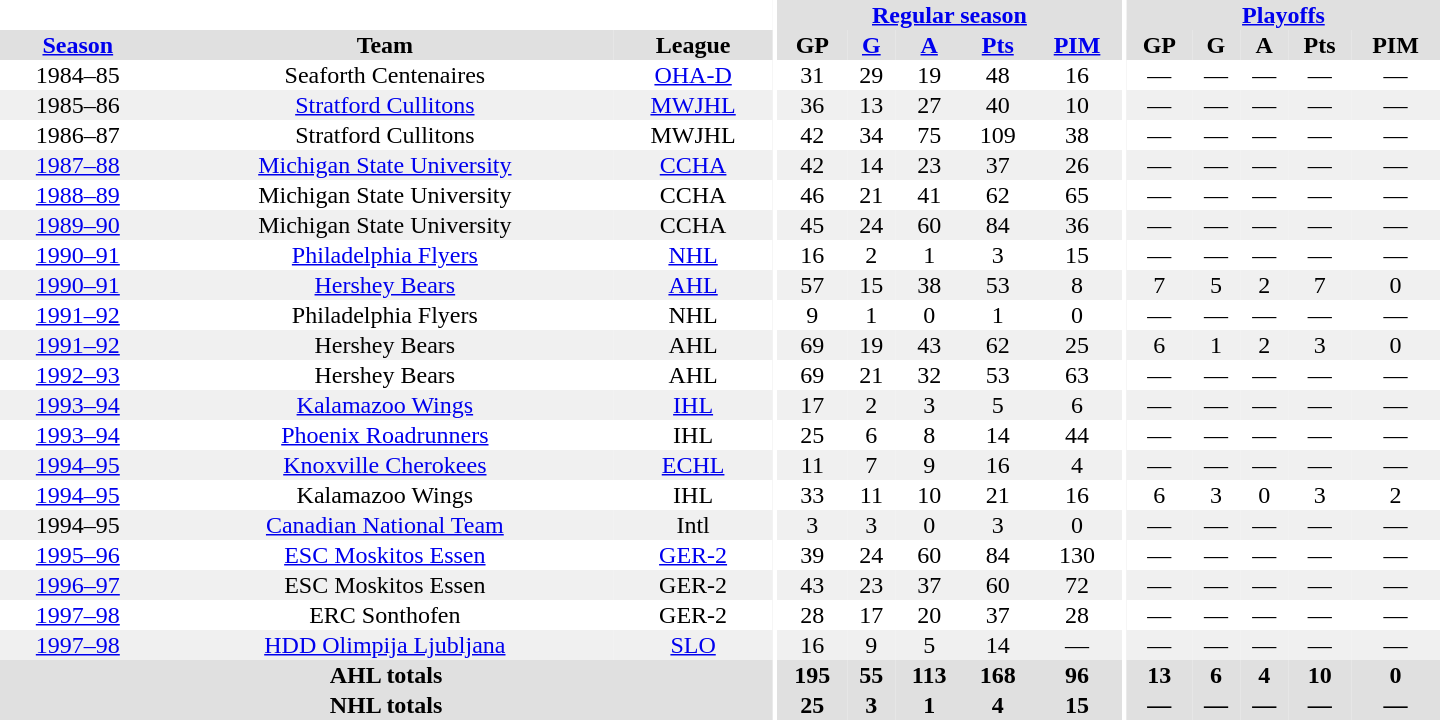<table border="0" cellpadding="1" cellspacing="0" style="text-align:center; width:60em">
<tr bgcolor="#e0e0e0">
<th colspan="3" bgcolor="#ffffff"></th>
<th rowspan="100" bgcolor="#ffffff"></th>
<th colspan="5"><a href='#'>Regular season</a></th>
<th rowspan="100" bgcolor="#ffffff"></th>
<th colspan="5"><a href='#'>Playoffs</a></th>
</tr>
<tr bgcolor="#e0e0e0">
<th><a href='#'>Season</a></th>
<th>Team</th>
<th>League</th>
<th>GP</th>
<th><a href='#'>G</a></th>
<th><a href='#'>A</a></th>
<th><a href='#'>Pts</a></th>
<th><a href='#'>PIM</a></th>
<th>GP</th>
<th>G</th>
<th>A</th>
<th>Pts</th>
<th>PIM</th>
</tr>
<tr>
<td>1984–85</td>
<td>Seaforth Centenaires</td>
<td><a href='#'>OHA-D</a></td>
<td>31</td>
<td>29</td>
<td>19</td>
<td>48</td>
<td>16</td>
<td>—</td>
<td>—</td>
<td>—</td>
<td>—</td>
<td>—</td>
</tr>
<tr bgcolor="#f0f0f0">
<td>1985–86</td>
<td><a href='#'>Stratford Cullitons</a></td>
<td><a href='#'>MWJHL</a></td>
<td>36</td>
<td>13</td>
<td>27</td>
<td>40</td>
<td>10</td>
<td>—</td>
<td>—</td>
<td>—</td>
<td>—</td>
<td>—</td>
</tr>
<tr>
<td>1986–87</td>
<td>Stratford Cullitons</td>
<td>MWJHL</td>
<td>42</td>
<td>34</td>
<td>75</td>
<td>109</td>
<td>38</td>
<td>—</td>
<td>—</td>
<td>—</td>
<td>—</td>
<td>—</td>
</tr>
<tr bgcolor="#f0f0f0">
<td><a href='#'>1987–88</a></td>
<td><a href='#'>Michigan State University</a></td>
<td><a href='#'>CCHA</a></td>
<td>42</td>
<td>14</td>
<td>23</td>
<td>37</td>
<td>26</td>
<td>—</td>
<td>—</td>
<td>—</td>
<td>—</td>
<td>—</td>
</tr>
<tr>
<td><a href='#'>1988–89</a></td>
<td>Michigan State University</td>
<td>CCHA</td>
<td>46</td>
<td>21</td>
<td>41</td>
<td>62</td>
<td>65</td>
<td>—</td>
<td>—</td>
<td>—</td>
<td>—</td>
<td>—</td>
</tr>
<tr bgcolor="#f0f0f0">
<td><a href='#'>1989–90</a></td>
<td>Michigan State University</td>
<td>CCHA</td>
<td>45</td>
<td>24</td>
<td>60</td>
<td>84</td>
<td>36</td>
<td>—</td>
<td>—</td>
<td>—</td>
<td>—</td>
<td>—</td>
</tr>
<tr>
<td><a href='#'>1990–91</a></td>
<td><a href='#'>Philadelphia Flyers</a></td>
<td><a href='#'>NHL</a></td>
<td>16</td>
<td>2</td>
<td>1</td>
<td>3</td>
<td>15</td>
<td>—</td>
<td>—</td>
<td>—</td>
<td>—</td>
<td>—</td>
</tr>
<tr bgcolor="#f0f0f0">
<td><a href='#'>1990–91</a></td>
<td><a href='#'>Hershey Bears</a></td>
<td><a href='#'>AHL</a></td>
<td>57</td>
<td>15</td>
<td>38</td>
<td>53</td>
<td>8</td>
<td>7</td>
<td>5</td>
<td>2</td>
<td>7</td>
<td>0</td>
</tr>
<tr>
<td><a href='#'>1991–92</a></td>
<td>Philadelphia Flyers</td>
<td>NHL</td>
<td>9</td>
<td>1</td>
<td>0</td>
<td>1</td>
<td>0</td>
<td>—</td>
<td>—</td>
<td>—</td>
<td>—</td>
<td>—</td>
</tr>
<tr bgcolor="#f0f0f0">
<td><a href='#'>1991–92</a></td>
<td>Hershey Bears</td>
<td>AHL</td>
<td>69</td>
<td>19</td>
<td>43</td>
<td>62</td>
<td>25</td>
<td>6</td>
<td>1</td>
<td>2</td>
<td>3</td>
<td>0</td>
</tr>
<tr>
<td><a href='#'>1992–93</a></td>
<td>Hershey Bears</td>
<td>AHL</td>
<td>69</td>
<td>21</td>
<td>32</td>
<td>53</td>
<td>63</td>
<td>—</td>
<td>—</td>
<td>—</td>
<td>—</td>
<td>—</td>
</tr>
<tr bgcolor="#f0f0f0">
<td><a href='#'>1993–94</a></td>
<td><a href='#'>Kalamazoo Wings</a></td>
<td><a href='#'>IHL</a></td>
<td>17</td>
<td>2</td>
<td>3</td>
<td>5</td>
<td>6</td>
<td>—</td>
<td>—</td>
<td>—</td>
<td>—</td>
<td>—</td>
</tr>
<tr>
<td><a href='#'>1993–94</a></td>
<td><a href='#'>Phoenix Roadrunners</a></td>
<td>IHL</td>
<td>25</td>
<td>6</td>
<td>8</td>
<td>14</td>
<td>44</td>
<td>—</td>
<td>—</td>
<td>—</td>
<td>—</td>
<td>—</td>
</tr>
<tr bgcolor="#f0f0f0">
<td><a href='#'>1994–95</a></td>
<td><a href='#'>Knoxville Cherokees</a></td>
<td><a href='#'>ECHL</a></td>
<td>11</td>
<td>7</td>
<td>9</td>
<td>16</td>
<td>4</td>
<td>—</td>
<td>—</td>
<td>—</td>
<td>—</td>
<td>—</td>
</tr>
<tr>
<td><a href='#'>1994–95</a></td>
<td>Kalamazoo Wings</td>
<td>IHL</td>
<td>33</td>
<td>11</td>
<td>10</td>
<td>21</td>
<td>16</td>
<td>6</td>
<td>3</td>
<td>0</td>
<td>3</td>
<td>2</td>
</tr>
<tr bgcolor="#f0f0f0">
<td>1994–95</td>
<td><a href='#'>Canadian National Team</a></td>
<td>Intl</td>
<td>3</td>
<td>3</td>
<td>0</td>
<td>3</td>
<td>0</td>
<td>—</td>
<td>—</td>
<td>—</td>
<td>—</td>
<td>—</td>
</tr>
<tr>
<td><a href='#'>1995–96</a></td>
<td><a href='#'>ESC Moskitos Essen</a></td>
<td><a href='#'>GER-2</a></td>
<td>39</td>
<td>24</td>
<td>60</td>
<td>84</td>
<td>130</td>
<td>—</td>
<td>—</td>
<td>—</td>
<td>—</td>
<td>—</td>
</tr>
<tr bgcolor="#f0f0f0">
<td><a href='#'>1996–97</a></td>
<td>ESC Moskitos Essen</td>
<td>GER-2</td>
<td>43</td>
<td>23</td>
<td>37</td>
<td>60</td>
<td>72</td>
<td>—</td>
<td>—</td>
<td>—</td>
<td>—</td>
<td>—</td>
</tr>
<tr>
<td><a href='#'>1997–98</a></td>
<td>ERC Sonthofen</td>
<td>GER-2</td>
<td>28</td>
<td>17</td>
<td>20</td>
<td>37</td>
<td>28</td>
<td>—</td>
<td>—</td>
<td>—</td>
<td>—</td>
<td>—</td>
</tr>
<tr bgcolor="#f0f0f0">
<td><a href='#'>1997–98</a></td>
<td><a href='#'>HDD Olimpija Ljubljana</a></td>
<td><a href='#'>SLO</a></td>
<td>16</td>
<td>9</td>
<td>5</td>
<td>14</td>
<td>—</td>
<td>—</td>
<td>—</td>
<td>—</td>
<td>—</td>
<td>—</td>
</tr>
<tr bgcolor="#e0e0e0">
<th colspan="3">AHL totals</th>
<th>195</th>
<th>55</th>
<th>113</th>
<th>168</th>
<th>96</th>
<th>13</th>
<th>6</th>
<th>4</th>
<th>10</th>
<th>0</th>
</tr>
<tr bgcolor="#e0e0e0">
<th colspan="3">NHL totals</th>
<th>25</th>
<th>3</th>
<th>1</th>
<th>4</th>
<th>15</th>
<th>—</th>
<th>—</th>
<th>—</th>
<th>—</th>
<th>—</th>
</tr>
</table>
